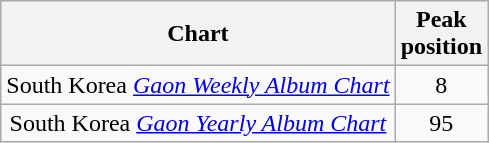<table class="wikitable" style="text-align:center;">
<tr>
<th>Chart</th>
<th>Peak <br> position</th>
</tr>
<tr>
<td>South Korea <em><a href='#'>Gaon Weekly Album Chart</a></em></td>
<td align="center">8</td>
</tr>
<tr>
<td>South Korea <em><a href='#'>Gaon Yearly Album Chart</a></em></td>
<td align="center">95</td>
</tr>
</table>
